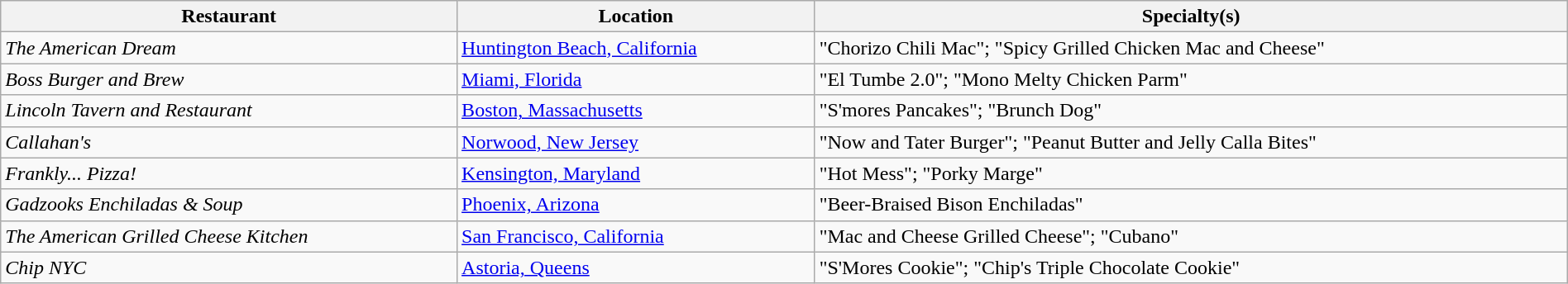<table class="wikitable" style="width:100%;">
<tr>
<th>Restaurant</th>
<th>Location</th>
<th>Specialty(s)</th>
</tr>
<tr>
<td><em>The American Dream</em></td>
<td><a href='#'>Huntington Beach, California</a></td>
<td>"Chorizo Chili Mac"; "Spicy Grilled Chicken Mac and Cheese"</td>
</tr>
<tr>
<td><em>Boss Burger and Brew</em></td>
<td><a href='#'>Miami, Florida</a></td>
<td>"El Tumbe 2.0"; "Mono Melty Chicken Parm"</td>
</tr>
<tr>
<td><em>Lincoln Tavern and Restaurant</em></td>
<td><a href='#'>Boston, Massachusetts</a></td>
<td>"S'mores Pancakes"; "Brunch Dog"</td>
</tr>
<tr>
<td><em>Callahan's</em></td>
<td><a href='#'>Norwood, New Jersey</a></td>
<td>"Now and Tater Burger"; "Peanut Butter and Jelly Calla Bites"</td>
</tr>
<tr>
<td><em>Frankly... Pizza!</em></td>
<td><a href='#'>Kensington, Maryland</a></td>
<td>"Hot Mess"; "Porky Marge"</td>
</tr>
<tr>
<td><em>Gadzooks Enchiladas & Soup</em></td>
<td><a href='#'>Phoenix, Arizona</a></td>
<td>"Beer-Braised Bison Enchiladas"</td>
</tr>
<tr>
<td><em>The American Grilled Cheese Kitchen</em></td>
<td><a href='#'>San Francisco, California</a></td>
<td>"Mac and Cheese Grilled Cheese"; "Cubano"</td>
</tr>
<tr>
<td><em>Chip NYC</em></td>
<td><a href='#'>Astoria, Queens</a></td>
<td>"S'Mores Cookie"; "Chip's Triple Chocolate Cookie"</td>
</tr>
</table>
